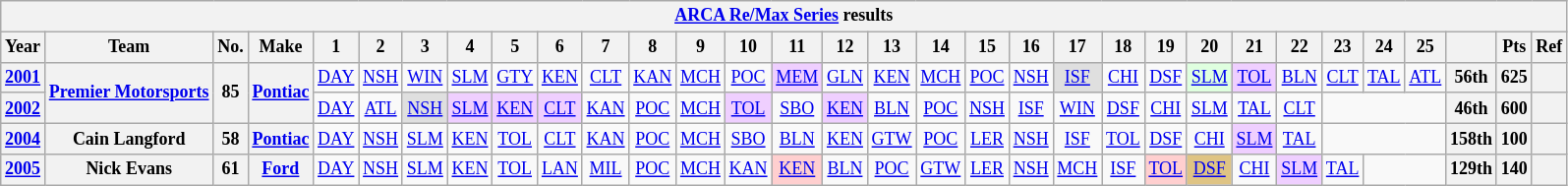<table class="wikitable" style="text-align:center; font-size:75%">
<tr>
<th colspan=45><a href='#'>ARCA Re/Max Series</a> results</th>
</tr>
<tr>
<th>Year</th>
<th>Team</th>
<th>No.</th>
<th>Make</th>
<th>1</th>
<th>2</th>
<th>3</th>
<th>4</th>
<th>5</th>
<th>6</th>
<th>7</th>
<th>8</th>
<th>9</th>
<th>10</th>
<th>11</th>
<th>12</th>
<th>13</th>
<th>14</th>
<th>15</th>
<th>16</th>
<th>17</th>
<th>18</th>
<th>19</th>
<th>20</th>
<th>21</th>
<th>22</th>
<th>23</th>
<th>24</th>
<th>25</th>
<th></th>
<th>Pts</th>
<th>Ref</th>
</tr>
<tr>
<th><a href='#'>2001</a></th>
<th rowspan=2><a href='#'>Premier Motorsports</a></th>
<th rowspan=2>85</th>
<th rowspan=2><a href='#'>Pontiac</a></th>
<td><a href='#'>DAY</a></td>
<td><a href='#'>NSH</a></td>
<td><a href='#'>WIN</a></td>
<td><a href='#'>SLM</a></td>
<td><a href='#'>GTY</a></td>
<td><a href='#'>KEN</a></td>
<td><a href='#'>CLT</a></td>
<td><a href='#'>KAN</a></td>
<td><a href='#'>MCH</a></td>
<td><a href='#'>POC</a></td>
<td style="background:#EFCFFF;"><a href='#'>MEM</a><br></td>
<td><a href='#'>GLN</a></td>
<td><a href='#'>KEN</a></td>
<td><a href='#'>MCH</a></td>
<td><a href='#'>POC</a></td>
<td><a href='#'>NSH</a></td>
<td style="background:#DFDFDF;"><a href='#'>ISF</a><br></td>
<td><a href='#'>CHI</a></td>
<td><a href='#'>DSF</a></td>
<td style="background:#DFFFDF;"><a href='#'>SLM</a><br></td>
<td style="background:#EFCFFF;"><a href='#'>TOL</a><br></td>
<td><a href='#'>BLN</a></td>
<td><a href='#'>CLT</a></td>
<td><a href='#'>TAL</a></td>
<td><a href='#'>ATL</a></td>
<th>56th</th>
<th>625</th>
<th></th>
</tr>
<tr>
<th><a href='#'>2002</a></th>
<td><a href='#'>DAY</a></td>
<td><a href='#'>ATL</a></td>
<td style="background:#DFDFDF;"><a href='#'>NSH</a><br></td>
<td style="background:#EFCFFF;"><a href='#'>SLM</a><br></td>
<td style="background:#EFCFFF;"><a href='#'>KEN</a><br></td>
<td style="background:#EFCFFF;"><a href='#'>CLT</a><br></td>
<td><a href='#'>KAN</a></td>
<td><a href='#'>POC</a></td>
<td><a href='#'>MCH</a></td>
<td style="background:#EFCFFF;"><a href='#'>TOL</a><br></td>
<td><a href='#'>SBO</a></td>
<td style="background:#EFCFFF;"><a href='#'>KEN</a><br></td>
<td><a href='#'>BLN</a></td>
<td><a href='#'>POC</a></td>
<td><a href='#'>NSH</a></td>
<td><a href='#'>ISF</a></td>
<td><a href='#'>WIN</a></td>
<td><a href='#'>DSF</a></td>
<td><a href='#'>CHI</a></td>
<td><a href='#'>SLM</a></td>
<td><a href='#'>TAL</a></td>
<td><a href='#'>CLT</a></td>
<td colspan=3></td>
<th>46th</th>
<th>600</th>
<th></th>
</tr>
<tr>
<th><a href='#'>2004</a></th>
<th>Cain Langford</th>
<th>58</th>
<th><a href='#'>Pontiac</a></th>
<td><a href='#'>DAY</a></td>
<td><a href='#'>NSH</a></td>
<td><a href='#'>SLM</a></td>
<td><a href='#'>KEN</a></td>
<td><a href='#'>TOL</a></td>
<td><a href='#'>CLT</a></td>
<td><a href='#'>KAN</a></td>
<td><a href='#'>POC</a></td>
<td><a href='#'>MCH</a></td>
<td><a href='#'>SBO</a></td>
<td><a href='#'>BLN</a></td>
<td><a href='#'>KEN</a></td>
<td><a href='#'>GTW</a></td>
<td><a href='#'>POC</a></td>
<td><a href='#'>LER</a></td>
<td><a href='#'>NSH</a></td>
<td><a href='#'>ISF</a></td>
<td><a href='#'>TOL</a></td>
<td><a href='#'>DSF</a></td>
<td><a href='#'>CHI</a></td>
<td style="background:#EFCFFF;"><a href='#'>SLM</a><br></td>
<td><a href='#'>TAL</a></td>
<td colspan=3></td>
<th>158th</th>
<th>100</th>
<th></th>
</tr>
<tr>
<th><a href='#'>2005</a></th>
<th>Nick Evans</th>
<th>61</th>
<th><a href='#'>Ford</a></th>
<td><a href='#'>DAY</a></td>
<td><a href='#'>NSH</a></td>
<td><a href='#'>SLM</a></td>
<td><a href='#'>KEN</a></td>
<td><a href='#'>TOL</a></td>
<td><a href='#'>LAN</a></td>
<td><a href='#'>MIL</a></td>
<td><a href='#'>POC</a></td>
<td><a href='#'>MCH</a></td>
<td><a href='#'>KAN</a></td>
<td style="background:#FFCFCF;"><a href='#'>KEN</a><br></td>
<td><a href='#'>BLN</a></td>
<td><a href='#'>POC</a></td>
<td><a href='#'>GTW</a></td>
<td><a href='#'>LER</a></td>
<td><a href='#'>NSH</a></td>
<td><a href='#'>MCH</a></td>
<td><a href='#'>ISF</a></td>
<td style="background:#FFCFCF;"><a href='#'>TOL</a><br></td>
<td style="background:#DFC484;"><a href='#'>DSF</a><br></td>
<td><a href='#'>CHI</a></td>
<td style="background:#EFCFFF;"><a href='#'>SLM</a><br></td>
<td><a href='#'>TAL</a></td>
<td colspan=2></td>
<th>129th</th>
<th>140</th>
<th></th>
</tr>
</table>
